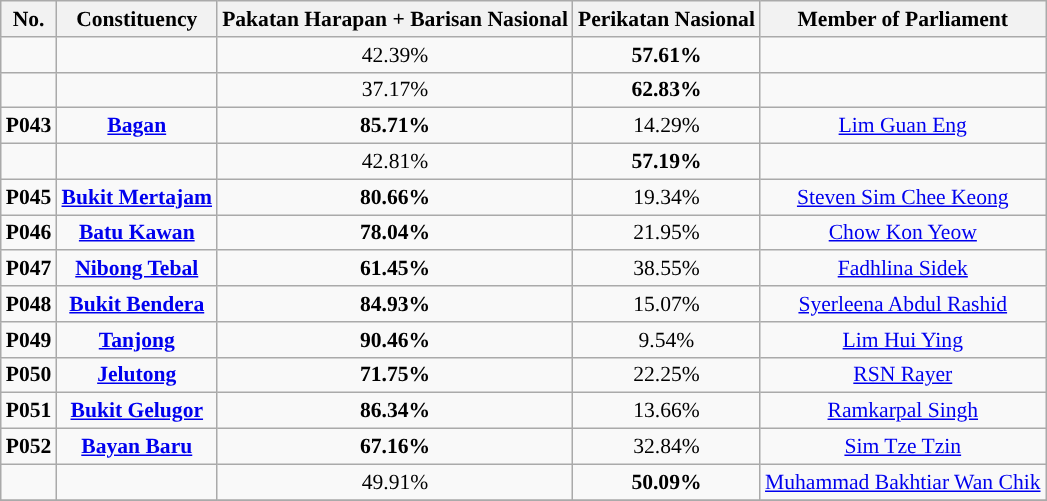<table class="wikitable sortable" style="text-align:center; font-size:90%">
<tr>
<th>No.</th>
<th>Constituency</th>
<th>Pakatan Harapan + Barisan Nasional</th>
<th>Perikatan Nasional</th>
<th>Member of Parliament</th>
</tr>
<tr align="center">
<td><strong></strong></td>
<td><strong></strong></td>
<td>42.39%</td>
<td><strong>57.61%</strong></td>
<td></td>
</tr>
<tr align="center">
<td><strong></strong></td>
<td><strong></strong></td>
<td>37.17%</td>
<td><strong>62.83%</strong></td>
<td></td>
</tr>
<tr align="center">
<td><strong>P043</strong></td>
<td><strong><a href='#'>Bagan</a></strong></td>
<td><strong>85.71%</strong></td>
<td>14.29%</td>
<td><a href='#'>Lim Guan Eng</a></td>
</tr>
<tr align="center">
<td><strong></strong></td>
<td><strong></strong></td>
<td>42.81%</td>
<td><strong>57.19%</strong></td>
<td><strong></strong></td>
</tr>
<tr align="center">
<td><strong>P045</strong></td>
<td><strong><a href='#'>Bukit Mertajam</a></strong></td>
<td><strong>80.66%</strong></td>
<td>19.34%</td>
<td><a href='#'>Steven Sim Chee Keong</a></td>
</tr>
<tr align="center">
<td><strong>P046</strong></td>
<td><strong><a href='#'>Batu Kawan</a></strong></td>
<td><strong>78.04%</strong></td>
<td>21.95%</td>
<td><a href='#'>Chow Kon Yeow</a></td>
</tr>
<tr align="center">
<td><strong>P047</strong></td>
<td><strong><a href='#'>Nibong Tebal</a></strong></td>
<td><strong>61.45%</strong></td>
<td>38.55%</td>
<td><a href='#'>Fadhlina Sidek</a></td>
</tr>
<tr align="center">
<td><strong>P048</strong></td>
<td><strong><a href='#'>Bukit Bendera</a></strong></td>
<td><strong>84.93%</strong></td>
<td>15.07%</td>
<td><a href='#'>Syerleena Abdul Rashid</a></td>
</tr>
<tr align="center">
<td><strong>P049</strong></td>
<td><strong><a href='#'>Tanjong</a></strong></td>
<td><strong>90.46%</strong></td>
<td>9.54%</td>
<td><a href='#'>Lim Hui Ying</a></td>
</tr>
<tr align="center">
<td><strong>P050</strong></td>
<td><strong><a href='#'>Jelutong</a></strong></td>
<td><strong>71.75%</strong></td>
<td>22.25%</td>
<td><a href='#'>RSN Rayer</a></td>
</tr>
<tr align="center">
<td><strong>P051</strong></td>
<td><strong><a href='#'>Bukit Gelugor</a></strong></td>
<td><strong>86.34%</strong></td>
<td>13.66%</td>
<td><a href='#'>Ramkarpal Singh</a></td>
</tr>
<tr align="center">
<td><strong>P052</strong></td>
<td><strong><a href='#'>Bayan Baru</a></strong></td>
<td><strong>67.16%</strong></td>
<td>32.84%</td>
<td><a href='#'>Sim Tze Tzin</a></td>
</tr>
<tr align="center">
<td><strong></strong></td>
<td><strong></strong></td>
<td>49.91%</td>
<td><strong>50.09%</strong></td>
<td><a href='#'>Muhammad Bakhtiar Wan Chik</a></td>
</tr>
<tr>
</tr>
</table>
